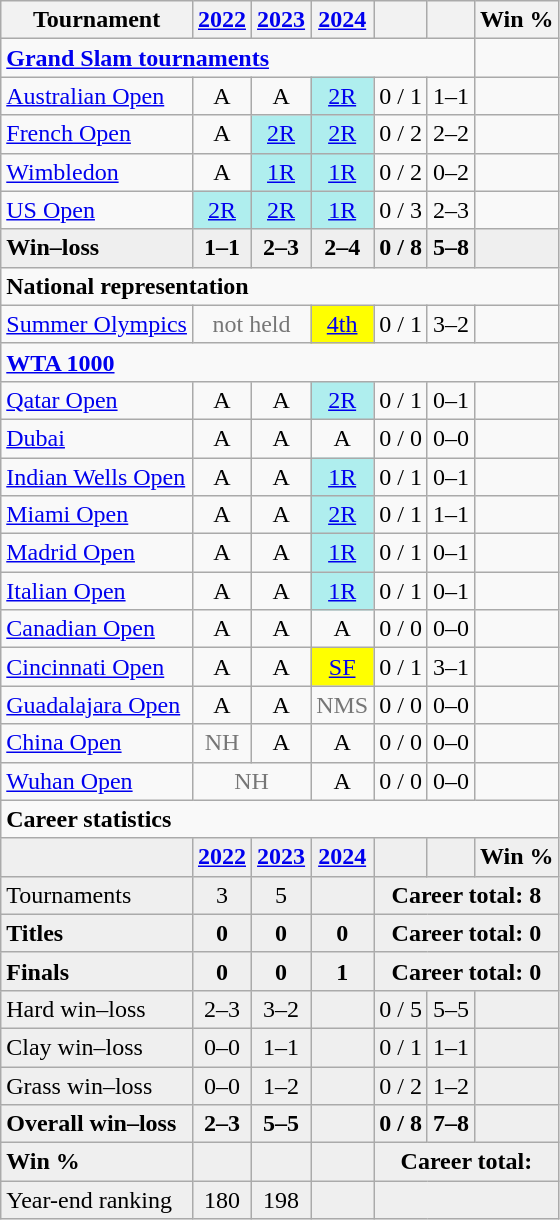<table class="wikitable" style="text-align:center">
<tr>
<th>Tournament</th>
<th><a href='#'>2022</a></th>
<th><a href='#'>2023</a></th>
<th><a href='#'>2024</a></th>
<th></th>
<th></th>
<th>Win %</th>
</tr>
<tr>
<td colspan="6" align="left"><strong><a href='#'>Grand Slam tournaments</a></strong></td>
</tr>
<tr>
<td align="left"><a href='#'>Australian Open</a></td>
<td>A</td>
<td>A</td>
<td bgcolor=afeeee><a href='#'>2R</a></td>
<td>0 / 1</td>
<td>1–1</td>
<td></td>
</tr>
<tr>
<td align="left"><a href='#'>French Open</a></td>
<td>A</td>
<td bgcolor=afeeee><a href='#'>2R</a></td>
<td bgcolor=afeeee><a href='#'>2R</a></td>
<td>0 / 2</td>
<td>2–2</td>
<td></td>
</tr>
<tr>
<td align="left"><a href='#'>Wimbledon</a></td>
<td>A</td>
<td bgcolor=afeeee><a href='#'>1R</a></td>
<td bgcolor=afeeee><a href='#'>1R</a></td>
<td>0 / 2</td>
<td>0–2</td>
<td></td>
</tr>
<tr>
<td align="left"><a href='#'>US Open</a></td>
<td bgcolor=afeeee><a href='#'>2R</a></td>
<td bgcolor=afeeee><a href='#'>2R</a></td>
<td bgcolor=afeeee><a href='#'>1R</a></td>
<td>0 / 3</td>
<td>2–3</td>
<td></td>
</tr>
<tr style="background:#efefef;font-weight:bold">
<td align="left">Win–loss</td>
<td>1–1</td>
<td>2–3</td>
<td>2–4</td>
<td>0 / 8</td>
<td>5–8</td>
<td></td>
</tr>
<tr>
<td colspan="14" style="text-align:left"><strong>National representation</strong></td>
</tr>
<tr>
<td style=text-align:left><a href='#'>Summer Olympics</a></td>
<td colspan="2" style="color:#767676">not held</td>
<td style=background:yellow><a href='#'>4th</a></td>
<td>0 / 1</td>
<td>3–2</td>
<td></td>
</tr>
<tr>
<td colspan="7" align="left"><strong><a href='#'>WTA 1000</a></strong></td>
</tr>
<tr>
<td align="left"><a href='#'>Qatar Open</a></td>
<td>A</td>
<td>A</td>
<td bgcolor=afeeee><a href='#'>2R</a></td>
<td>0 / 1</td>
<td>0–1</td>
<td></td>
</tr>
<tr>
<td align="left"><a href='#'>Dubai</a></td>
<td>A</td>
<td>A</td>
<td>A</td>
<td>0 / 0</td>
<td>0–0</td>
<td></td>
</tr>
<tr>
<td align="left"><a href='#'>Indian Wells Open</a></td>
<td>A</td>
<td>A</td>
<td bgcolor=afeeee><a href='#'>1R</a></td>
<td>0 / 1</td>
<td>0–1</td>
<td></td>
</tr>
<tr>
<td align="left"><a href='#'>Miami Open</a></td>
<td>A</td>
<td>A</td>
<td bgcolor=afeeee><a href='#'>2R</a></td>
<td>0 / 1</td>
<td>1–1</td>
<td></td>
</tr>
<tr>
<td align="left"><a href='#'>Madrid Open</a></td>
<td>A</td>
<td>A</td>
<td bgcolor=afeeee><a href='#'>1R</a></td>
<td>0 / 1</td>
<td>0–1</td>
<td></td>
</tr>
<tr>
<td align="left"><a href='#'>Italian Open</a></td>
<td>A</td>
<td>A</td>
<td bgcolor=afeeee><a href='#'>1R</a></td>
<td>0 / 1</td>
<td>0–1</td>
<td></td>
</tr>
<tr>
<td align="left"><a href='#'>Canadian Open</a></td>
<td>A</td>
<td>A</td>
<td>A</td>
<td>0 / 0</td>
<td>0–0</td>
<td></td>
</tr>
<tr>
<td align="left"><a href='#'>Cincinnati Open</a></td>
<td>A</td>
<td>A</td>
<td bgcolor="yellow"><a href='#'>SF</a></td>
<td>0 / 1</td>
<td>3–1</td>
<td></td>
</tr>
<tr>
<td align="left"><a href='#'>Guadalajara Open</a></td>
<td>A</td>
<td>A</td>
<td style="color:#767676">NMS</td>
<td>0 / 0</td>
<td>0–0</td>
<td></td>
</tr>
<tr>
<td align="left"><a href='#'>China Open</a></td>
<td style=color:#767676>NH</td>
<td>A</td>
<td>A</td>
<td>0 / 0</td>
<td>0–0</td>
<td></td>
</tr>
<tr>
<td align="left"><a href='#'>Wuhan Open</a></td>
<td colspan="2" style="color:#767676">NH</td>
<td>A</td>
<td>0 / 0</td>
<td>0–0</td>
<td></td>
</tr>
<tr>
<td colspan="7" align="left"><strong>Career statistics</strong></td>
</tr>
<tr style="background:#efefef;font-weight:bold">
<td align="left"></td>
<td><a href='#'>2022</a></td>
<td><a href='#'>2023</a></td>
<td><a href='#'>2024</a></td>
<td></td>
<td></td>
<td>Win %</td>
</tr>
<tr bgcolor=efefef>
<td align="left">Tournaments</td>
<td>3</td>
<td>5</td>
<td></td>
<td colspan="3"><strong>Career total: 8</strong></td>
</tr>
<tr style="background:#efefef;font-weight:bold">
<td align="left">Titles</td>
<td>0</td>
<td>0</td>
<td>0</td>
<td colspan="3">Career total: 0</td>
</tr>
<tr style="background:#efefef;font-weight:bold">
<td align="left">Finals</td>
<td>0</td>
<td>0</td>
<td>1</td>
<td colspan="3">Career total: 0</td>
</tr>
<tr bgcolor=efefef>
<td align="left">Hard win–loss</td>
<td>2–3</td>
<td>3–2</td>
<td></td>
<td>0 / 5</td>
<td>5–5</td>
<td></td>
</tr>
<tr bgcolor=efefef>
<td align="left">Clay win–loss</td>
<td>0–0</td>
<td>1–1</td>
<td></td>
<td>0 / 1</td>
<td>1–1</td>
<td></td>
</tr>
<tr bgcolor=efefef>
<td align="left">Grass win–loss</td>
<td>0–0</td>
<td>1–2</td>
<td></td>
<td>0 / 2</td>
<td>1–2</td>
<td></td>
</tr>
<tr style="background:#efefef;font-weight:bold">
<td align="left">Overall win–loss</td>
<td>2–3</td>
<td>5–5</td>
<td></td>
<td>0 / 8</td>
<td>7–8</td>
<td></td>
</tr>
<tr style="background:#efefef;font-weight:bold">
<td align="left">Win %</td>
<td></td>
<td></td>
<td></td>
<td colspan="3">Career total: </td>
</tr>
<tr bgcolor=efefef>
<td align="left">Year-end ranking</td>
<td>180</td>
<td>198</td>
<td></td>
<td colspan="3"></td>
</tr>
</table>
